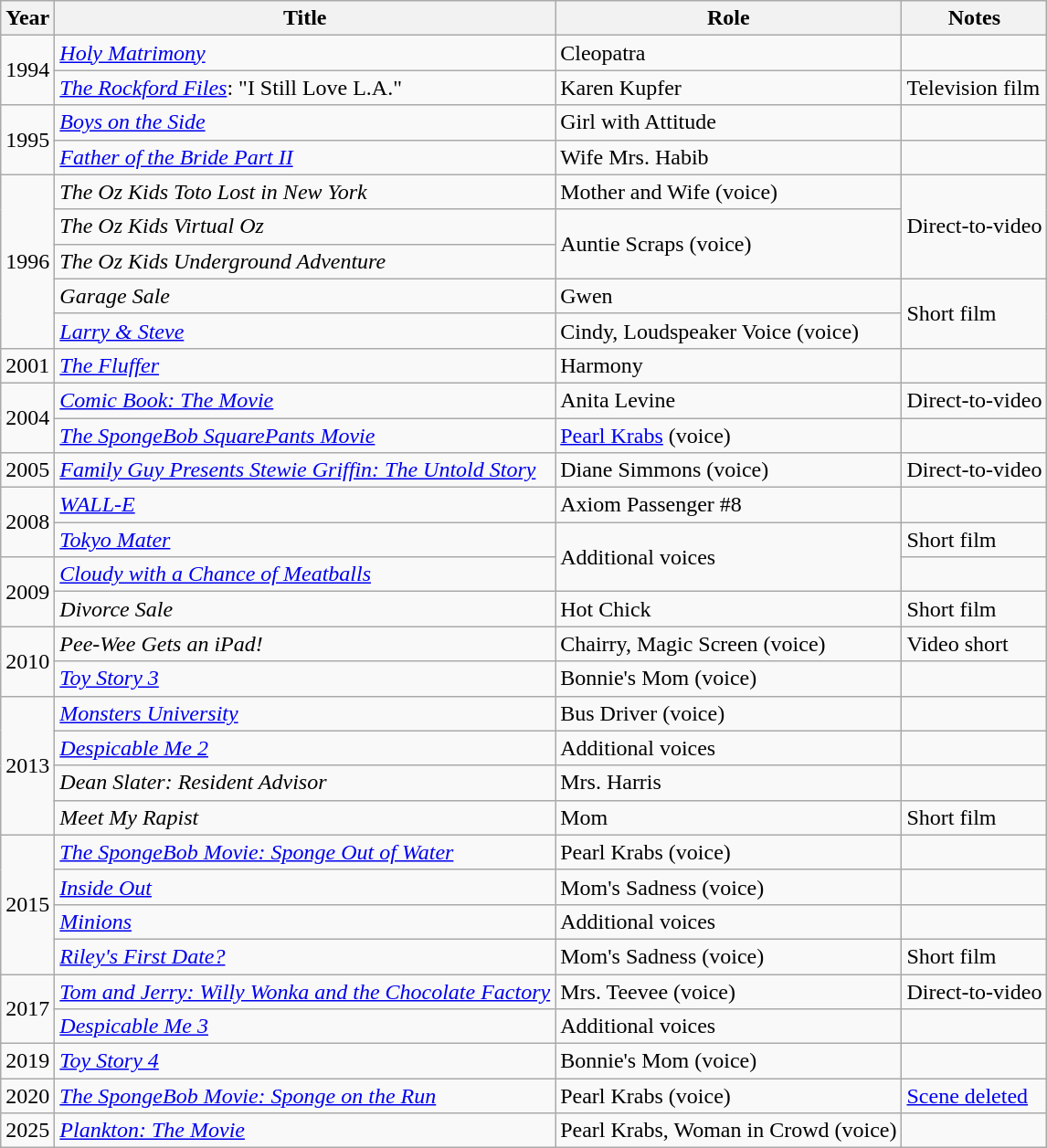<table class="wikitable sortable">
<tr>
<th>Year</th>
<th>Title</th>
<th>Role</th>
<th>Notes</th>
</tr>
<tr>
<td rowspan="2">1994</td>
<td><em><a href='#'>Holy Matrimony</a></em></td>
<td>Cleopatra</td>
<td></td>
</tr>
<tr>
<td><em><a href='#'>The Rockford Files</a></em>: "I Still Love L.A."</td>
<td>Karen Kupfer</td>
<td>Television film</td>
</tr>
<tr>
<td rowspan="2">1995</td>
<td><em><a href='#'>Boys on the Side</a></em></td>
<td>Girl with Attitude</td>
<td></td>
</tr>
<tr>
<td><em><a href='#'>Father of the Bride Part II</a></em></td>
<td>Wife Mrs. Habib</td>
<td></td>
</tr>
<tr>
<td rowspan="5">1996</td>
<td><em>The Oz Kids Toto Lost in New York</em></td>
<td>Mother and Wife (voice)</td>
<td rowspan="3">Direct-to-video</td>
</tr>
<tr>
<td><em>The Oz Kids Virtual Oz</em></td>
<td rowspan="2">Auntie Scraps (voice)</td>
</tr>
<tr>
<td><em>The Oz Kids Underground Adventure</em></td>
</tr>
<tr>
<td><em>Garage Sale</em></td>
<td>Gwen</td>
<td rowspan="2">Short film</td>
</tr>
<tr>
<td><em><a href='#'>Larry & Steve</a></em></td>
<td>Cindy, Loudspeaker Voice (voice)</td>
</tr>
<tr>
<td>2001</td>
<td><em><a href='#'>The Fluffer</a></em></td>
<td>Harmony</td>
<td></td>
</tr>
<tr>
<td rowspan="2">2004</td>
<td><em><a href='#'>Comic Book: The Movie</a></em></td>
<td>Anita Levine</td>
<td>Direct-to-video</td>
</tr>
<tr>
<td><em><a href='#'>The SpongeBob SquarePants Movie</a></em></td>
<td><a href='#'>Pearl Krabs</a> (voice)</td>
<td></td>
</tr>
<tr>
<td>2005</td>
<td><em><a href='#'>Family Guy Presents Stewie Griffin: The Untold Story</a></em></td>
<td>Diane Simmons (voice)</td>
<td>Direct-to-video</td>
</tr>
<tr>
<td rowspan="2">2008</td>
<td><em><a href='#'>WALL-E</a></em></td>
<td>Axiom Passenger #8</td>
<td></td>
</tr>
<tr>
<td><em><a href='#'>Tokyo Mater</a></em></td>
<td rowspan="2">Additional voices</td>
<td>Short film</td>
</tr>
<tr>
<td rowspan="2">2009</td>
<td><em><a href='#'>Cloudy with a Chance of Meatballs</a></em></td>
<td></td>
</tr>
<tr>
<td><em>Divorce Sale</em></td>
<td>Hot Chick</td>
<td>Short film</td>
</tr>
<tr>
<td rowspan="2">2010</td>
<td><em>Pee-Wee Gets an iPad!</em></td>
<td>Chairry, Magic Screen (voice)</td>
<td>Video short</td>
</tr>
<tr>
<td><em><a href='#'>Toy Story 3</a></em></td>
<td>Bonnie's Mom (voice)</td>
<td></td>
</tr>
<tr>
<td rowspan="4">2013</td>
<td><em><a href='#'>Monsters University</a></em></td>
<td>Bus Driver (voice)</td>
<td></td>
</tr>
<tr>
<td><em><a href='#'>Despicable Me 2</a></em></td>
<td>Additional voices</td>
<td></td>
</tr>
<tr>
<td><em>Dean Slater: Resident Advisor</em></td>
<td>Mrs. Harris</td>
<td></td>
</tr>
<tr>
<td><em>Meet My Rapist</em></td>
<td>Mom</td>
<td>Short film</td>
</tr>
<tr>
<td rowspan="4">2015</td>
<td><em><a href='#'>The SpongeBob Movie: Sponge Out of Water</a></em></td>
<td>Pearl Krabs (voice)</td>
<td></td>
</tr>
<tr>
<td><em><a href='#'>Inside Out</a></em></td>
<td>Mom's Sadness (voice)</td>
<td></td>
</tr>
<tr>
<td><em><a href='#'>Minions</a></em></td>
<td>Additional voices</td>
<td></td>
</tr>
<tr>
<td><em><a href='#'>Riley's First Date?</a></em></td>
<td>Mom's Sadness (voice)</td>
<td>Short film</td>
</tr>
<tr>
<td rowspan="2">2017</td>
<td><em><a href='#'>Tom and Jerry: Willy Wonka and the Chocolate Factory</a></em></td>
<td>Mrs. Teevee (voice)</td>
<td>Direct-to-video</td>
</tr>
<tr>
<td><em><a href='#'>Despicable Me 3</a></em></td>
<td>Additional voices</td>
<td></td>
</tr>
<tr>
<td>2019</td>
<td><em><a href='#'>Toy Story 4</a></em></td>
<td>Bonnie's Mom (voice)</td>
<td></td>
</tr>
<tr>
<td>2020</td>
<td><em><a href='#'>The SpongeBob Movie: Sponge on the Run</a></em></td>
<td>Pearl Krabs (voice)</td>
<td><a href='#'>Scene deleted</a></td>
</tr>
<tr>
<td>2025</td>
<td><em><a href='#'>Plankton: The Movie</a></em></td>
<td>Pearl Krabs, Woman in Crowd (voice)</td>
<td></td>
</tr>
</table>
